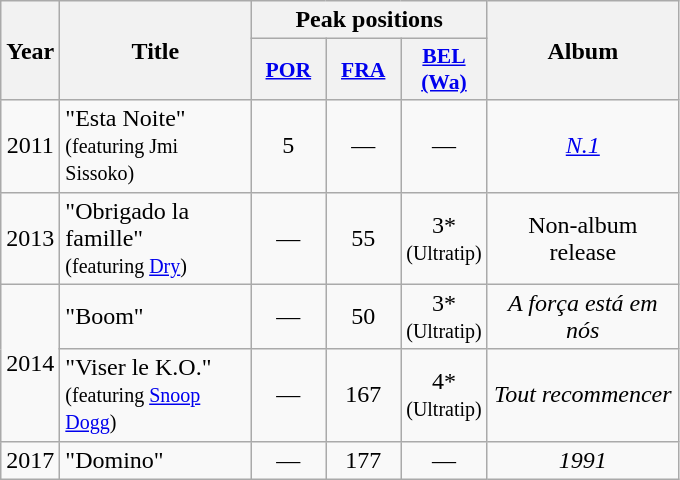<table class="wikitable">
<tr>
<th align="center" rowspan="2" width="10">Year</th>
<th align="center" rowspan="2" width="120">Title</th>
<th align="center" colspan="3" width="20">Peak positions</th>
<th align="center" rowspan="2" width="120">Album</th>
</tr>
<tr>
<th scope="col" style="width:3em;font-size:90%;"><a href='#'>POR</a><br></th>
<th scope="col" style="width:3em;font-size:90%;"><a href='#'>FRA</a><br></th>
<th scope="col" style="width:3em;font-size:90%;"><a href='#'>BEL <br>(Wa)</a><br></th>
</tr>
<tr>
<td style="text-align:center;">2011</td>
<td>"Esta Noite" <br><small>(featuring Jmi Sissoko)</small></td>
<td style="text-align:center;">5</td>
<td style="text-align:center;">—</td>
<td style="text-align:center;">—</td>
<td style="text-align:center;"><em><a href='#'>N.1</a></em></td>
</tr>
<tr>
<td style="text-align:center;">2013</td>
<td>"Obrigado la famille" <br><small>(featuring <a href='#'>Dry</a>)</small></td>
<td style="text-align:center;">—</td>
<td style="text-align:center;">55</td>
<td style="text-align:center;">3*<br><small>(Ultratip)</small></td>
<td style="text-align:center;">Non-album release</td>
</tr>
<tr>
<td style="text-align:center;" rowspan=2>2014</td>
<td>"Boom"</td>
<td style="text-align:center;">—</td>
<td style="text-align:center;">50</td>
<td style="text-align:center;">3*<br><small>(Ultratip)</small></td>
<td style="text-align:center;"><em>A força está em nós</em></td>
</tr>
<tr>
<td>"Viser le K.O." <br><small>(featuring <a href='#'>Snoop Dogg</a>)</small></td>
<td style="text-align:center;">—</td>
<td style="text-align:center;">167</td>
<td style="text-align:center;">4*<br><small>(Ultratip)</small></td>
<td style="text-align:center;"><em>Tout recommencer</em></td>
</tr>
<tr>
<td style="text-align:center;">2017</td>
<td>"Domino"</td>
<td style="text-align:center;">—</td>
<td style="text-align:center;">177</td>
<td style="text-align:center;">—</td>
<td style="text-align:center;"><em>1991</em></td>
</tr>
</table>
